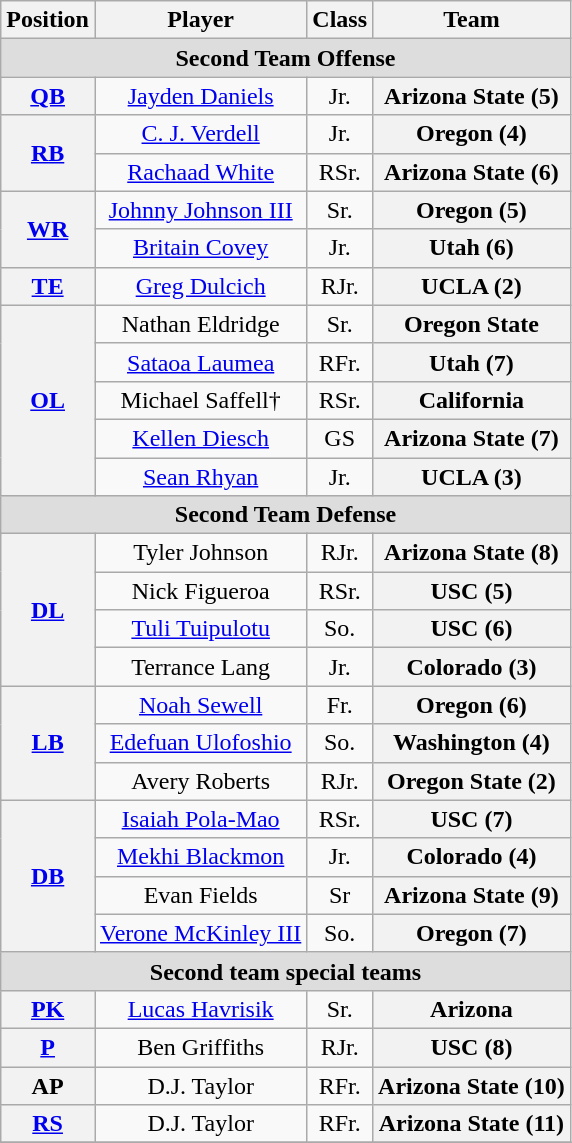<table class="wikitable">
<tr>
<th>Position</th>
<th>Player</th>
<th>Class</th>
<th>Team</th>
</tr>
<tr>
<td colspan="4" style="text-align:center; background:#ddd;"><strong>Second Team Offense</strong></td>
</tr>
<tr style="text-align:center;">
<th rowspan="1"><a href='#'>QB</a></th>
<td><a href='#'>Jayden Daniels</a></td>
<td>Jr.</td>
<th style=>Arizona State (5)</th>
</tr>
<tr style="text-align:center;">
<th rowspan="2"><a href='#'>RB</a></th>
<td><a href='#'>C. J. Verdell</a></td>
<td>Jr.</td>
<th style=>Oregon (4)</th>
</tr>
<tr style="text-align:center;">
<td><a href='#'>Rachaad White</a></td>
<td>RSr.</td>
<th style=>Arizona State (6)</th>
</tr>
<tr style="text-align:center;">
<th rowspan="2"><a href='#'>WR</a></th>
<td><a href='#'>Johnny Johnson III</a></td>
<td>Sr.</td>
<th style=>Oregon (5)</th>
</tr>
<tr style="text-align:center;">
<td><a href='#'>Britain Covey</a></td>
<td>Jr.</td>
<th style=>Utah (6)</th>
</tr>
<tr style="text-align:center;">
<th rowspan="1"><a href='#'>TE</a></th>
<td><a href='#'>Greg Dulcich</a></td>
<td>RJr.</td>
<th style=>UCLA (2)</th>
</tr>
<tr style="text-align:center;">
<th rowspan="5"><a href='#'>OL</a></th>
<td>Nathan Eldridge</td>
<td>Sr.</td>
<th style=>Oregon State</th>
</tr>
<tr style="text-align:center;">
<td><a href='#'>Sataoa Laumea</a></td>
<td>RFr.</td>
<th style=>Utah (7)</th>
</tr>
<tr style="text-align:center;">
<td>Michael Saffell†</td>
<td>RSr.</td>
<th style=>California</th>
</tr>
<tr style="text-align:center;">
<td><a href='#'>Kellen Diesch</a></td>
<td>GS</td>
<th style=>Arizona State (7)</th>
</tr>
<tr style="text-align:center;">
<td><a href='#'>Sean Rhyan</a></td>
<td>Jr.</td>
<th style=>UCLA (3)</th>
</tr>
<tr style="text-align:center;">
<td colspan="4" style="text-align:center; background:#ddd;"><strong>Second Team Defense</strong></td>
</tr>
<tr style="text-align:center;">
<th rowspan="4"><a href='#'>DL</a></th>
<td>Tyler Johnson</td>
<td>RJr.</td>
<th style=>Arizona State (8)</th>
</tr>
<tr style="text-align:center;">
<td>Nick Figueroa</td>
<td>RSr.</td>
<th style=>USC (5)</th>
</tr>
<tr style="text-align:center;">
<td><a href='#'>Tuli Tuipulotu</a></td>
<td>So.</td>
<th style=>USC (6)</th>
</tr>
<tr style="text-align:center;">
<td>Terrance Lang</td>
<td>Jr.</td>
<th style=>Colorado (3)</th>
</tr>
<tr style="text-align:center;">
<th rowspan="3"><a href='#'>LB</a></th>
<td><a href='#'>Noah Sewell</a></td>
<td>Fr.</td>
<th style=>Oregon (6)</th>
</tr>
<tr style="text-align:center;">
<td><a href='#'>Edefuan Ulofoshio</a></td>
<td>So.</td>
<th style=>Washington (4)</th>
</tr>
<tr style="text-align:center;">
<td>Avery Roberts</td>
<td>RJr.</td>
<th style=>Oregon State (2)</th>
</tr>
<tr style="text-align:center;">
<th rowspan="4"><a href='#'>DB</a></th>
<td><a href='#'>Isaiah Pola-Mao</a></td>
<td>RSr.</td>
<th style=>USC (7)</th>
</tr>
<tr style="text-align:center;">
<td><a href='#'>Mekhi Blackmon</a></td>
<td>Jr.</td>
<th style=>Colorado (4)</th>
</tr>
<tr style="text-align:center;">
<td>Evan Fields</td>
<td>Sr</td>
<th style=>Arizona State (9)</th>
</tr>
<tr style="text-align:center;">
<td><a href='#'>Verone McKinley III</a></td>
<td>So.</td>
<th style=>Oregon (7)</th>
</tr>
<tr style="text-align:center;">
<td colspan="4" style="text-align:center; background:#ddd;"><strong>Second team special teams</strong></td>
</tr>
<tr style="text-align:center;">
<th rowspan="1"><a href='#'>PK</a></th>
<td><a href='#'>Lucas Havrisik</a></td>
<td>Sr.</td>
<th style=>Arizona</th>
</tr>
<tr style="text-align:center;">
<th rowspan="1"><a href='#'>P</a></th>
<td>Ben Griffiths</td>
<td>RJr.</td>
<th style=>USC (8)</th>
</tr>
<tr style="text-align:center;">
<th rowspan="1">AP</th>
<td>D.J. Taylor</td>
<td>RFr.</td>
<th style=>Arizona State (10)</th>
</tr>
<tr style="text-align:center;">
<th rowspan="1"><a href='#'>RS</a></th>
<td>D.J. Taylor</td>
<td>RFr.</td>
<th style=>Arizona State (11)</th>
</tr>
<tr>
</tr>
</table>
